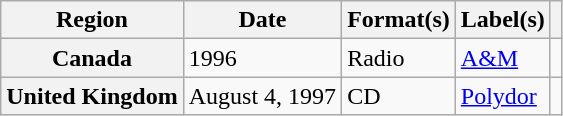<table class="wikitable plainrowheaders">
<tr>
<th scope="col">Region</th>
<th scope="col">Date</th>
<th scope="col">Format(s)</th>
<th scope="col">Label(s)</th>
<th scope="col"></th>
</tr>
<tr>
<th scope="row">Canada</th>
<td>1996</td>
<td>Radio</td>
<td><a href='#'>A&M</a></td>
<td></td>
</tr>
<tr>
<th scope="row">United Kingdom</th>
<td>August 4, 1997</td>
<td>CD</td>
<td><a href='#'>Polydor</a></td>
<td></td>
</tr>
</table>
